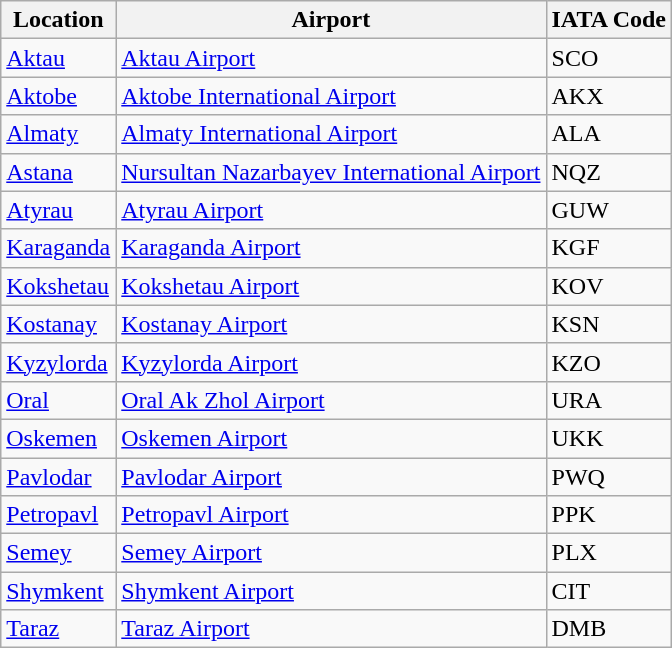<table class="wikitable">
<tr>
<th>Location</th>
<th>Airport</th>
<th>IATA Code</th>
</tr>
<tr>
<td><a href='#'>Aktau</a></td>
<td><a href='#'>Aktau Airport</a></td>
<td>SCO</td>
</tr>
<tr>
<td><a href='#'>Aktobe</a></td>
<td><a href='#'>Aktobe International Airport</a></td>
<td>AKX</td>
</tr>
<tr>
<td><a href='#'>Almaty</a></td>
<td><a href='#'>Almaty International Airport</a></td>
<td>ALA</td>
</tr>
<tr>
<td><a href='#'>Astana</a></td>
<td><a href='#'>Nursultan Nazarbayev International Airport</a></td>
<td>NQZ</td>
</tr>
<tr>
<td><a href='#'>Atyrau</a></td>
<td><a href='#'>Atyrau Airport</a></td>
<td>GUW</td>
</tr>
<tr>
<td><a href='#'>Karaganda</a></td>
<td><a href='#'>Karaganda Airport</a></td>
<td>KGF</td>
</tr>
<tr>
<td><a href='#'>Kokshetau</a></td>
<td><a href='#'>Kokshetau Airport</a></td>
<td>KOV</td>
</tr>
<tr>
<td><a href='#'>Kostanay</a></td>
<td><a href='#'>Kostanay Airport</a></td>
<td>KSN</td>
</tr>
<tr>
<td><a href='#'>Kyzylorda</a></td>
<td><a href='#'>Kyzylorda Airport</a></td>
<td>KZO</td>
</tr>
<tr>
<td><a href='#'>Oral</a></td>
<td><a href='#'>Oral Ak Zhol Airport</a></td>
<td>URA</td>
</tr>
<tr>
<td><a href='#'>Oskemen</a></td>
<td><a href='#'>Oskemen Airport</a></td>
<td>UKK</td>
</tr>
<tr>
<td><a href='#'>Pavlodar</a></td>
<td><a href='#'>Pavlodar Airport</a></td>
<td>PWQ</td>
</tr>
<tr>
<td><a href='#'>Petropavl</a></td>
<td><a href='#'>Petropavl Airport</a></td>
<td>PPK</td>
</tr>
<tr>
<td><a href='#'>Semey</a></td>
<td><a href='#'>Semey Airport</a></td>
<td>PLX</td>
</tr>
<tr>
<td><a href='#'>Shymkent</a></td>
<td><a href='#'>Shymkent Airport</a></td>
<td>CIT</td>
</tr>
<tr>
<td><a href='#'>Taraz</a></td>
<td><a href='#'>Taraz Airport</a></td>
<td>DMB</td>
</tr>
</table>
